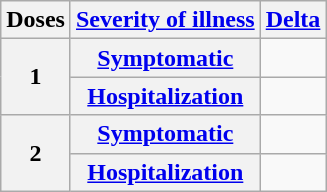<table class="wikitable">
<tr>
<th>Doses</th>
<th><a href='#'>Severity of illness</a></th>
<th><a href='#'>Delta</a></th>
</tr>
<tr>
<th rowspan="2">1</th>
<th><a href='#'>Symptomatic</a></th>
<td></td>
</tr>
<tr>
<th><a href='#'>Hospitalization</a></th>
<td></td>
</tr>
<tr>
<th rowspan="2">2</th>
<th><a href='#'>Symptomatic</a></th>
<td></td>
</tr>
<tr>
<th><a href='#'>Hospitalization</a></th>
<td></td>
</tr>
</table>
